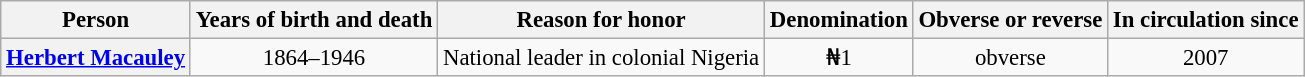<table class="wikitable" style="font-size:95%; text-align:center;">
<tr>
<th>Person</th>
<th>Years of birth and death</th>
<th>Reason for honor</th>
<th>Denomination</th>
<th>Obverse or reverse</th>
<th>In circulation since</th>
</tr>
<tr>
<th><a href='#'>Herbert Macauley</a></th>
<td>1864–1946</td>
<td>National leader in colonial Nigeria</td>
<td>₦1</td>
<td>obverse</td>
<td>2007</td>
</tr>
</table>
